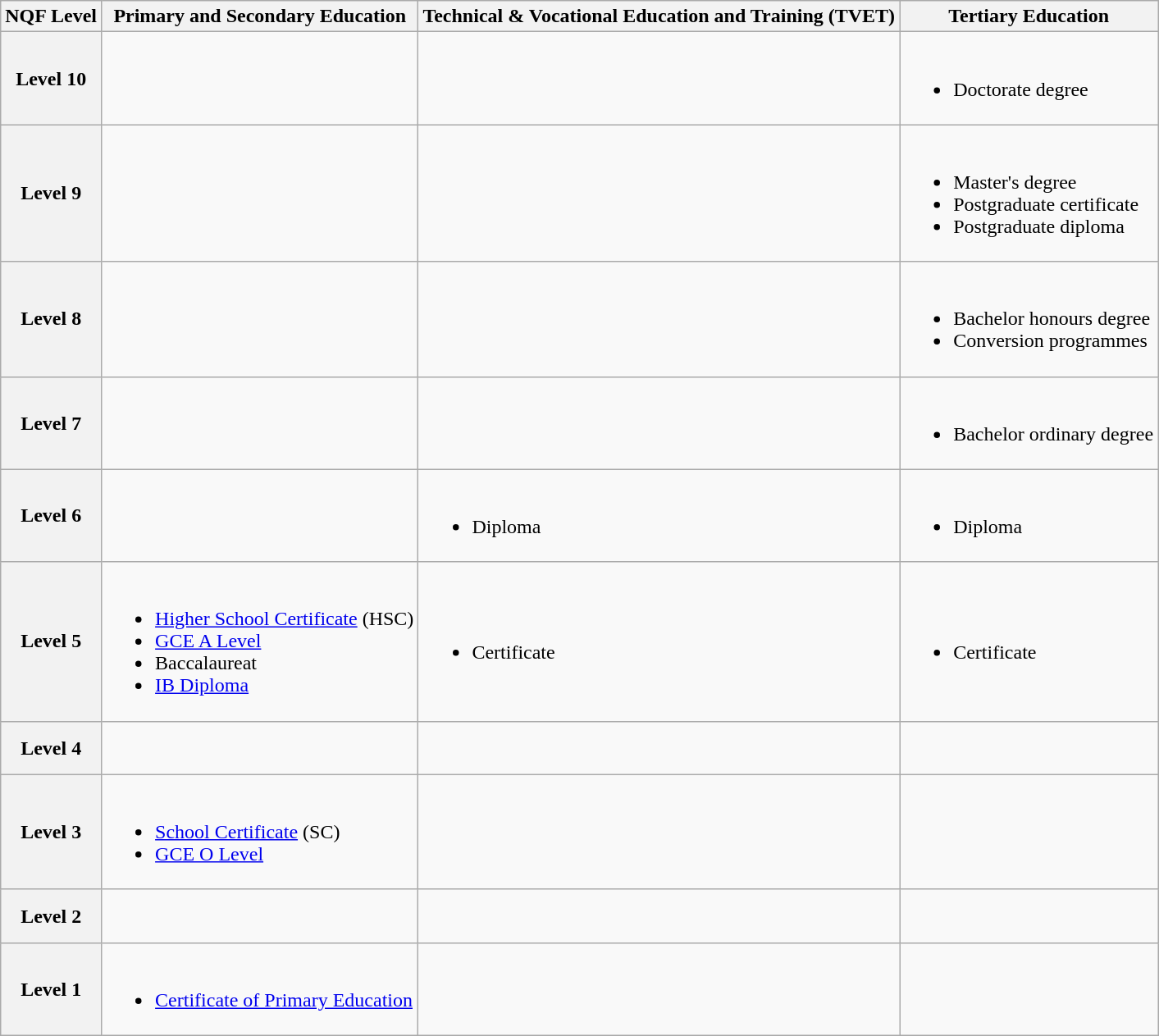<table class="wikitable">
<tr>
<th>NQF Level</th>
<th>Primary and Secondary Education</th>
<th>Technical & Vocational Education and Training (TVET)</th>
<th>Tertiary Education</th>
</tr>
<tr>
<th>Level 10</th>
<td><br> </td>
<td><br> </td>
<td><br><ul><li>Doctorate degree</li></ul></td>
</tr>
<tr>
<th>Level 9</th>
<td><br> </td>
<td><br> </td>
<td><br><ul><li>Master's degree</li><li>Postgraduate certificate</li><li>Postgraduate diploma</li></ul></td>
</tr>
<tr>
<th>Level 8</th>
<td><br> </td>
<td><br> </td>
<td><br><ul><li>Bachelor honours degree</li><li>Conversion programmes</li></ul></td>
</tr>
<tr>
<th>Level 7</th>
<td><br> </td>
<td><br> </td>
<td><br><ul><li>Bachelor ordinary degree</li></ul></td>
</tr>
<tr>
<th>Level 6</th>
<td><br> </td>
<td><br><ul><li>Diploma</li></ul></td>
<td><br><ul><li>Diploma</li></ul></td>
</tr>
<tr>
<th>Level 5</th>
<td><br><ul><li><a href='#'>Higher School Certificate</a> (HSC)</li><li><a href='#'>GCE A Level</a></li><li>Baccalaureat</li><li><a href='#'>IB Diploma</a></li></ul></td>
<td><br><ul><li>Certificate</li></ul></td>
<td><br><ul><li>Certificate</li></ul></td>
</tr>
<tr>
<th>Level 4</th>
<td><br> </td>
<td><br> </td>
<td><br> </td>
</tr>
<tr>
<th>Level 3</th>
<td><br><ul><li><a href='#'>School Certificate</a> (SC)</li><li><a href='#'>GCE O Level</a></li></ul></td>
<td><br> </td>
<td><br> </td>
</tr>
<tr>
<th>Level 2</th>
<td><br> </td>
<td><br> </td>
<td><br> </td>
</tr>
<tr>
<th>Level 1</th>
<td><br><ul><li><a href='#'>Certificate of Primary Education</a></li></ul></td>
<td><br> </td>
<td><br> </td>
</tr>
</table>
